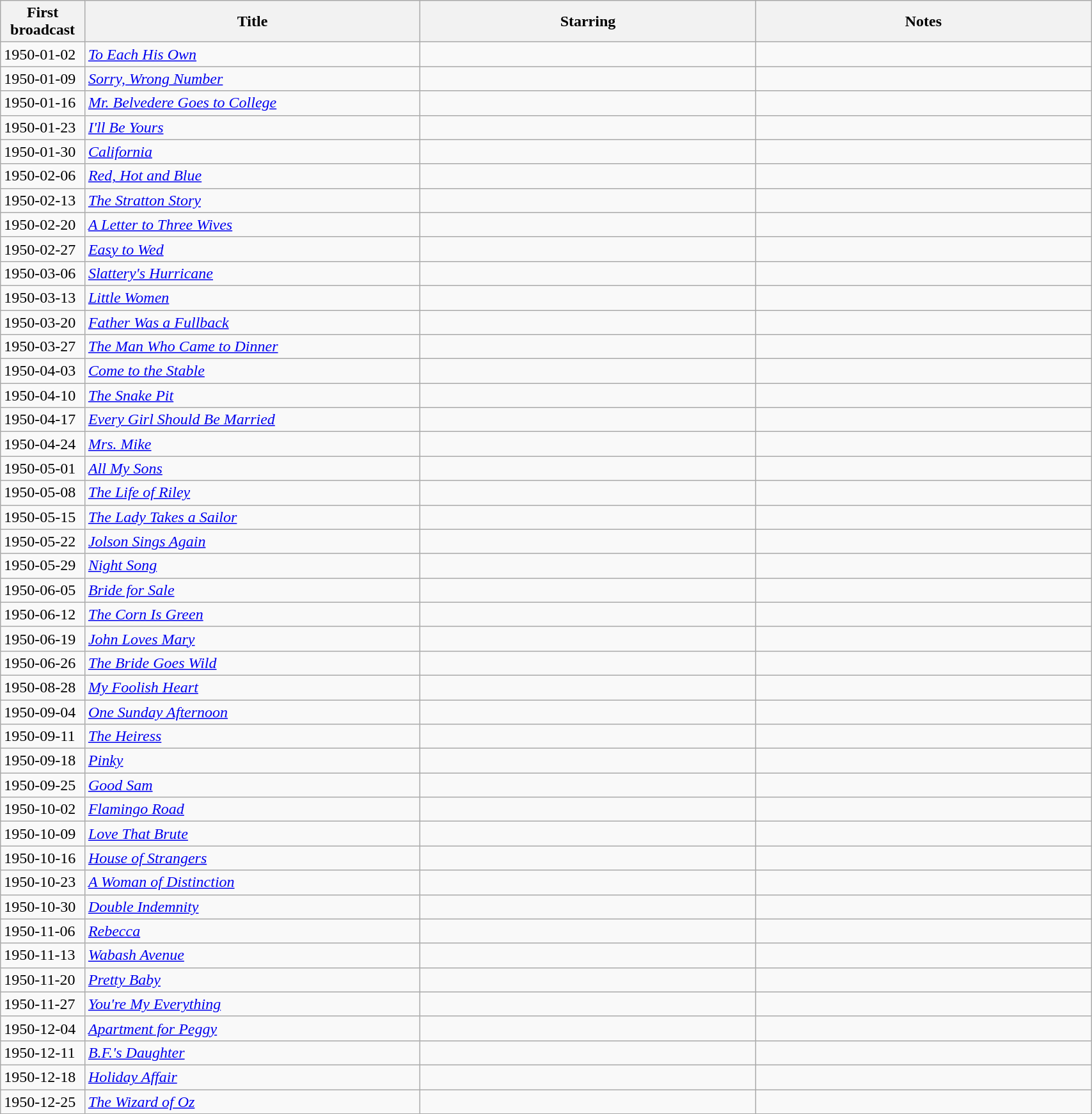<table class="wikitable sortable plainrowheaders" width=90%>
<tr>
<th width=5% scope="col">First broadcast</th>
<th width=25% scope="col">Title</th>
<th width=25% scope="col">Starring</th>
<th width=25% scope="col">Notes</th>
</tr>
<tr>
<td rowspan=>1950-01-02</td>
<td scope="row"><em><a href='#'>To Each His Own</a></em></td>
<td></td>
<td></td>
</tr>
<tr>
<td rowspan=>1950-01-09</td>
<td scope="row"><em><a href='#'>Sorry, Wrong Number</a></em></td>
<td></td>
<td></td>
</tr>
<tr>
<td rowspan=>1950-01-16</td>
<td scope="row"><em><a href='#'>Mr. Belvedere Goes to College</a></em></td>
<td></td>
<td></td>
</tr>
<tr>
<td rowspan=>1950-01-23</td>
<td scope="row"><em><a href='#'>I'll Be Yours</a></em></td>
<td></td>
<td></td>
</tr>
<tr>
<td rowspan=>1950-01-30</td>
<td scope="row"><em><a href='#'>California</a></em></td>
<td></td>
<td></td>
</tr>
<tr>
<td rowspan=>1950-02-06</td>
<td scope="row"><em><a href='#'>Red, Hot and Blue</a></em></td>
<td></td>
<td></td>
</tr>
<tr>
<td rowspan=>1950-02-13</td>
<td scope="row"><em><a href='#'>The Stratton Story</a></em></td>
<td></td>
<td></td>
</tr>
<tr>
<td rowspan=>1950-02-20</td>
<td scope="row"><em><a href='#'>A Letter to Three Wives</a></em></td>
<td></td>
<td></td>
</tr>
<tr>
<td rowspan=>1950-02-27</td>
<td scope="row"><em><a href='#'>Easy to Wed</a></em></td>
<td></td>
<td></td>
</tr>
<tr>
<td rowspan=>1950-03-06</td>
<td scope="row"><em><a href='#'>Slattery's Hurricane</a></em></td>
<td></td>
<td></td>
</tr>
<tr>
<td rowspan=>1950-03-13</td>
<td scope="row"><em><a href='#'>Little Women</a></em></td>
<td></td>
<td></td>
</tr>
<tr>
<td rowspan=>1950-03-20</td>
<td scope="row"><em><a href='#'>Father Was a Fullback</a></em></td>
<td></td>
<td></td>
</tr>
<tr>
<td rowspan=>1950-03-27</td>
<td scope="row"><em><a href='#'>The Man Who Came to Dinner</a></em></td>
<td></td>
<td></td>
</tr>
<tr>
<td rowspan=>1950-04-03</td>
<td scope="row"><em><a href='#'>Come to the Stable</a></em></td>
<td></td>
<td></td>
</tr>
<tr>
<td rowspan=>1950-04-10</td>
<td scope="row"><em><a href='#'>The Snake Pit</a></em></td>
<td></td>
<td></td>
</tr>
<tr>
<td rowspan=>1950-04-17</td>
<td scope="row"><em><a href='#'>Every Girl Should Be Married</a></em></td>
<td></td>
<td></td>
</tr>
<tr>
<td rowspan=>1950-04-24</td>
<td scope="row"><em><a href='#'>Mrs. Mike</a></em></td>
<td></td>
<td></td>
</tr>
<tr>
<td rowspan=>1950-05-01</td>
<td scope="row"><em><a href='#'>All My Sons</a></em></td>
<td></td>
<td></td>
</tr>
<tr>
<td rowspan=>1950-05-08</td>
<td scope="row"><em><a href='#'>The Life of Riley</a></em></td>
<td></td>
<td></td>
</tr>
<tr>
<td rowspan=>1950-05-15</td>
<td scope="row"><em><a href='#'>The Lady Takes a Sailor</a></em></td>
<td></td>
<td></td>
</tr>
<tr>
<td rowspan=>1950-05-22</td>
<td scope="row"><em><a href='#'>Jolson Sings Again</a></em></td>
<td></td>
<td></td>
</tr>
<tr>
<td rowspan=>1950-05-29</td>
<td scope="row"><em><a href='#'>Night Song</a></em></td>
<td></td>
<td></td>
</tr>
<tr>
<td rowspan=>1950-06-05</td>
<td scope="row"><em><a href='#'>Bride for Sale</a></em></td>
<td></td>
<td></td>
</tr>
<tr>
<td rowspan=>1950-06-12</td>
<td scope="row"><em><a href='#'>The Corn Is Green</a></em></td>
<td></td>
<td></td>
</tr>
<tr>
<td rowspan=>1950-06-19</td>
<td scope="row"><em><a href='#'>John Loves Mary</a></em></td>
<td></td>
<td></td>
</tr>
<tr>
<td rowspan=>1950-06-26</td>
<td scope="row"><em><a href='#'>The Bride Goes Wild</a></em></td>
<td></td>
<td></td>
</tr>
<tr>
<td rowspan=>1950-08-28</td>
<td scope="row"><em><a href='#'>My Foolish Heart</a></em></td>
<td></td>
<td></td>
</tr>
<tr>
<td rowspan=>1950-09-04</td>
<td scope="row"><em><a href='#'>One Sunday Afternoon</a></em></td>
<td></td>
<td></td>
</tr>
<tr>
<td rowspan=>1950-09-11</td>
<td scope="row"><em><a href='#'>The Heiress</a></em></td>
<td></td>
<td></td>
</tr>
<tr>
<td rowspan=>1950-09-18</td>
<td scope="row"><em><a href='#'>Pinky</a></em></td>
<td></td>
<td></td>
</tr>
<tr>
<td rowspan=>1950-09-25</td>
<td scope="row"><em><a href='#'>Good Sam</a></em></td>
<td></td>
<td></td>
</tr>
<tr>
<td rowspan=>1950-10-02</td>
<td scope="row"><em><a href='#'>Flamingo Road</a></em></td>
<td></td>
<td></td>
</tr>
<tr>
<td rowspan=>1950-10-09</td>
<td scope="row"><em><a href='#'>Love That Brute</a></em></td>
<td></td>
<td></td>
</tr>
<tr>
<td rowspan=>1950-10-16</td>
<td scope="row"><em><a href='#'>House of Strangers</a></em></td>
<td></td>
<td></td>
</tr>
<tr>
<td rowspan=>1950-10-23</td>
<td scope="row"><em><a href='#'>A Woman of Distinction</a></em></td>
<td></td>
<td></td>
</tr>
<tr>
<td rowspan=>1950-10-30</td>
<td scope="row"><em><a href='#'>Double Indemnity</a></em></td>
<td></td>
<td></td>
</tr>
<tr>
<td rowspan=>1950-11-06</td>
<td scope="row"><em><a href='#'>Rebecca</a></em></td>
<td></td>
<td></td>
</tr>
<tr>
<td rowspan=>1950-11-13</td>
<td scope="row"><em><a href='#'>Wabash Avenue</a></em></td>
<td></td>
<td></td>
</tr>
<tr>
<td rowspan=>1950-11-20</td>
<td scope="row"><em><a href='#'>Pretty Baby</a></em></td>
<td></td>
<td></td>
</tr>
<tr>
<td rowspan=>1950-11-27</td>
<td scope="row"><em><a href='#'>You're My Everything</a></em></td>
<td></td>
<td></td>
</tr>
<tr>
<td rowspan=>1950-12-04</td>
<td scope="row"><em><a href='#'>Apartment for Peggy</a></em></td>
<td></td>
<td></td>
</tr>
<tr>
<td rowspan=>1950-12-11</td>
<td scope="row"><em><a href='#'>B.F.'s Daughter</a></em></td>
<td></td>
<td></td>
</tr>
<tr>
<td rowspan=>1950-12-18</td>
<td scope="row"><em><a href='#'>Holiday Affair</a></em></td>
<td></td>
<td></td>
</tr>
<tr>
<td rowspan=>1950-12-25</td>
<td scope="row"><em><a href='#'>The Wizard of Oz</a></em></td>
<td></td>
<td></td>
</tr>
</table>
